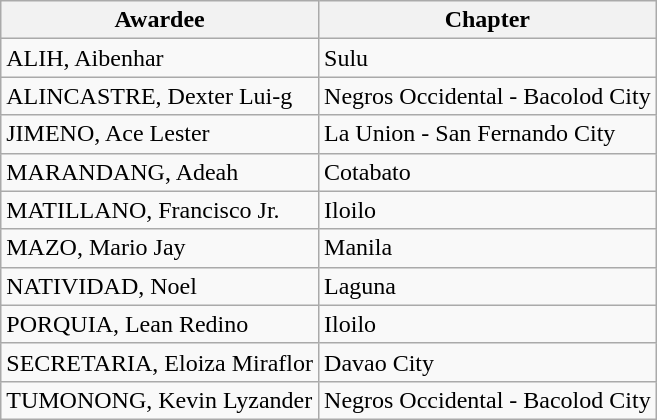<table class="wikitable">
<tr>
<th>Awardee</th>
<th>Chapter</th>
</tr>
<tr>
<td>ALIH, Aibenhar</td>
<td>Sulu</td>
</tr>
<tr>
<td>ALINCASTRE, Dexter Lui-g</td>
<td>Negros Occidental - Bacolod City</td>
</tr>
<tr>
<td>JIMENO, Ace Lester</td>
<td>La Union - San Fernando City</td>
</tr>
<tr>
<td>MARANDANG, Adeah</td>
<td>Cotabato</td>
</tr>
<tr>
<td>MATILLANO, Francisco Jr.</td>
<td>Iloilo</td>
</tr>
<tr>
<td>MAZO, Mario Jay</td>
<td>Manila</td>
</tr>
<tr>
<td>NATIVIDAD, Noel</td>
<td>Laguna</td>
</tr>
<tr>
<td>PORQUIA, Lean Redino</td>
<td>Iloilo</td>
</tr>
<tr>
<td>SECRETARIA, Eloiza Miraflor</td>
<td>Davao City</td>
</tr>
<tr>
<td>TUMONONG, Kevin Lyzander</td>
<td>Negros Occidental - Bacolod City</td>
</tr>
</table>
